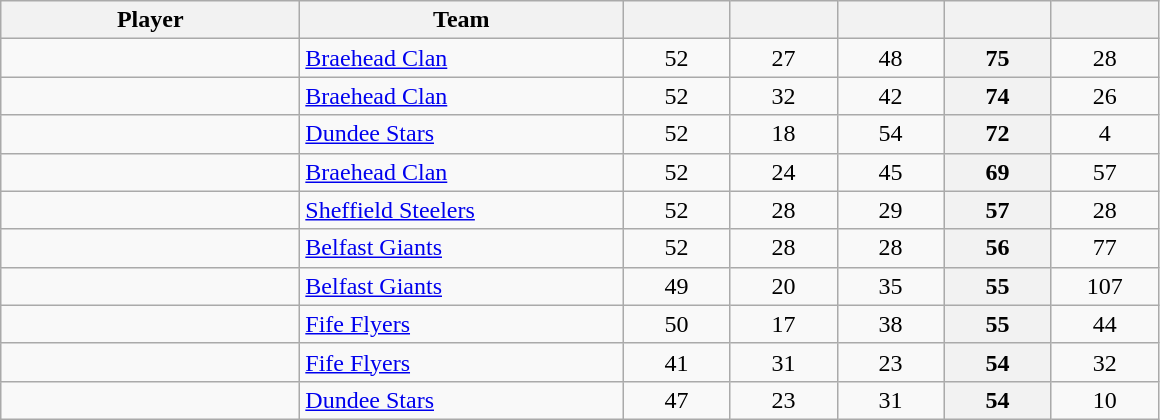<table class="wikitable sortable">
<tr>
<th style="width: 12em;">Player</th>
<th style="width: 13em;">Team</th>
<th style="width: 4em;"></th>
<th style="width: 4em;"></th>
<th style="width: 4em;"></th>
<th style="width: 4em;"></th>
<th style="width: 4em;"></th>
</tr>
<tr style="text-align:center;">
<td style="text-align:left;"></td>
<td style="text-align:left;"><a href='#'>Braehead Clan</a></td>
<td>52</td>
<td>27</td>
<td>48</td>
<th>75</th>
<td>28</td>
</tr>
<tr style="text-align:center;">
<td style="text-align:left;"></td>
<td style="text-align:left;"><a href='#'>Braehead Clan</a></td>
<td>52</td>
<td>32</td>
<td>42</td>
<th>74</th>
<td>26</td>
</tr>
<tr style="text-align:center;">
<td style="text-align:left;"></td>
<td style="text-align:left;"><a href='#'>Dundee Stars</a></td>
<td>52</td>
<td>18</td>
<td>54</td>
<th>72</th>
<td>4</td>
</tr>
<tr style="text-align:center;">
<td style="text-align:left;"></td>
<td style="text-align:left;"><a href='#'>Braehead Clan</a></td>
<td>52</td>
<td>24</td>
<td>45</td>
<th>69</th>
<td>57</td>
</tr>
<tr style="text-align:center;">
<td style="text-align:left;"></td>
<td style="text-align:left;"><a href='#'>Sheffield Steelers</a></td>
<td>52</td>
<td>28</td>
<td>29</td>
<th>57</th>
<td>28</td>
</tr>
<tr style="text-align:center;">
<td style="text-align:left;"></td>
<td style="text-align:left;"><a href='#'>Belfast Giants</a></td>
<td>52</td>
<td>28</td>
<td>28</td>
<th>56</th>
<td>77</td>
</tr>
<tr style="text-align:center;">
<td style="text-align:left;"></td>
<td style="text-align:left;"><a href='#'>Belfast Giants</a></td>
<td>49</td>
<td>20</td>
<td>35</td>
<th>55</th>
<td>107</td>
</tr>
<tr style="text-align:center;">
<td style="text-align:left;"></td>
<td style="text-align:left;"><a href='#'>Fife Flyers</a></td>
<td>50</td>
<td>17</td>
<td>38</td>
<th>55</th>
<td>44</td>
</tr>
<tr style="text-align:center;">
<td style="text-align:left;"></td>
<td style="text-align:left;"><a href='#'>Fife Flyers</a></td>
<td>41</td>
<td>31</td>
<td>23</td>
<th>54</th>
<td>32</td>
</tr>
<tr style="text-align:center;">
<td style="text-align:left;"></td>
<td style="text-align:left;"><a href='#'>Dundee Stars</a></td>
<td>47</td>
<td>23</td>
<td>31</td>
<th>54</th>
<td>10</td>
</tr>
</table>
